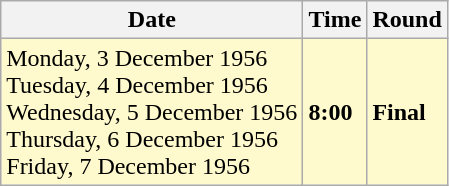<table class="wikitable">
<tr>
<th>Date</th>
<th>Time</th>
<th>Round</th>
</tr>
<tr style=background:lemonchiffon>
<td>Monday, 3 December 1956<br>Tuesday, 4 December 1956<br>Wednesday, 5 December 1956<br>Thursday, 6 December 1956<br>Friday, 7 December 1956</td>
<td><strong>8:00</strong></td>
<td><strong>Final</strong></td>
</tr>
</table>
